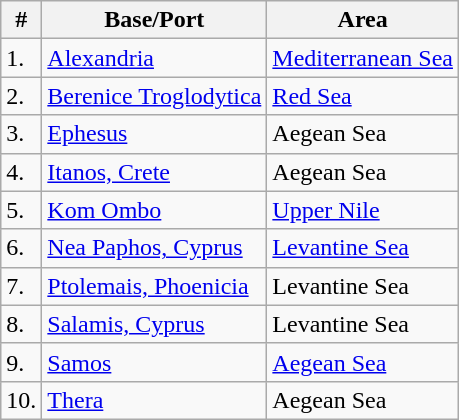<table class="wikitable">
<tr>
<th>#</th>
<th>Base/Port</th>
<th>Area</th>
</tr>
<tr>
<td>1.</td>
<td><a href='#'>Alexandria</a></td>
<td><a href='#'>Mediterranean Sea</a></td>
</tr>
<tr>
<td>2.</td>
<td><a href='#'>Berenice Troglodytica</a></td>
<td><a href='#'>Red Sea</a></td>
</tr>
<tr>
<td>3.</td>
<td><a href='#'>Ephesus</a></td>
<td>Aegean Sea</td>
</tr>
<tr>
<td>4.</td>
<td><a href='#'>Itanos, Crete</a></td>
<td>Aegean Sea</td>
</tr>
<tr>
<td>5.</td>
<td><a href='#'>Kom Ombo</a></td>
<td><a href='#'>Upper Nile</a></td>
</tr>
<tr>
<td>6.</td>
<td><a href='#'>Nea Paphos, Cyprus</a></td>
<td><a href='#'>Levantine Sea</a></td>
</tr>
<tr>
<td>7.</td>
<td><a href='#'>Ptolemais, Phoenicia</a></td>
<td>Levantine Sea</td>
</tr>
<tr>
<td>8.</td>
<td><a href='#'>Salamis, Cyprus</a></td>
<td>Levantine Sea</td>
</tr>
<tr>
<td>9.</td>
<td><a href='#'>Samos</a></td>
<td><a href='#'>Aegean Sea</a></td>
</tr>
<tr>
<td>10.</td>
<td><a href='#'>Thera</a></td>
<td>Aegean Sea</td>
</tr>
</table>
